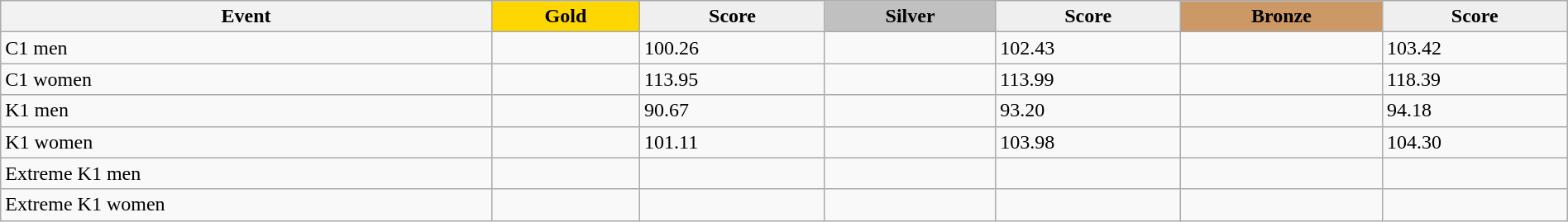<table class="wikitable" width=100%>
<tr>
<th>Event</th>
<td align=center bgcolor="gold"><strong>Gold</strong></td>
<td align=center bgcolor="EFEFEF"><strong>Score</strong></td>
<td align=center bgcolor="silver"><strong>Silver</strong></td>
<td align=center bgcolor="EFEFEF"><strong>Score</strong></td>
<td align=center bgcolor="CC9966"><strong>Bronze</strong></td>
<td align=center bgcolor="EFEFEF"><strong>Score</strong></td>
</tr>
<tr>
<td>C1 men</td>
<td></td>
<td>100.26</td>
<td></td>
<td>102.43</td>
<td></td>
<td>103.42</td>
</tr>
<tr>
<td>C1 women</td>
<td></td>
<td>113.95</td>
<td></td>
<td>113.99</td>
<td></td>
<td>118.39</td>
</tr>
<tr>
<td>K1 men</td>
<td></td>
<td>90.67</td>
<td></td>
<td>93.20</td>
<td></td>
<td>94.18</td>
</tr>
<tr>
<td>K1 women</td>
<td></td>
<td>101.11</td>
<td></td>
<td>103.98</td>
<td></td>
<td>104.30</td>
</tr>
<tr>
<td>Extreme K1 men</td>
<td></td>
<td></td>
<td></td>
<td></td>
<td></td>
<td></td>
</tr>
<tr>
<td>Extreme K1 women</td>
<td></td>
<td></td>
<td></td>
<td></td>
<td></td>
<td></td>
</tr>
</table>
